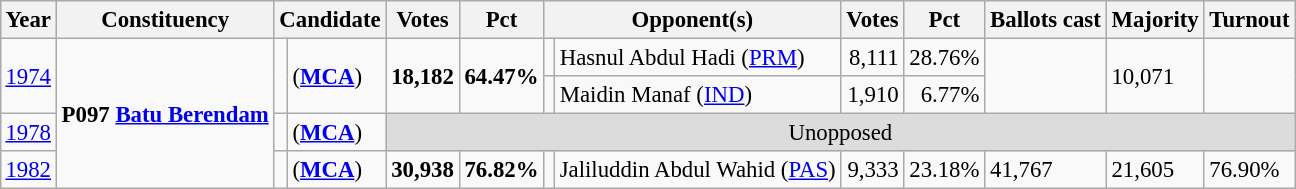<table class="wikitable" style="margin:0.5em ; font-size:95%">
<tr>
<th>Year</th>
<th>Constituency</th>
<th colspan=2>Candidate</th>
<th>Votes</th>
<th>Pct</th>
<th colspan=2>Opponent(s)</th>
<th>Votes</th>
<th>Pct</th>
<th>Ballots cast</th>
<th>Majority</th>
<th>Turnout</th>
</tr>
<tr>
<td rowspan=2><a href='#'>1974</a></td>
<td rowspan=4><strong>P097 <a href='#'>Batu Berendam</a></strong></td>
<td rowspan=2 ></td>
<td rowspan=2> (<a href='#'><strong>MCA</strong></a>)</td>
<td rowspan=2 align=right><strong>18,182</strong></td>
<td rowspan=2><strong>64.47%</strong></td>
<td bgcolor=></td>
<td>Hasnul Abdul Hadi (<a href='#'>PRM</a>)</td>
<td align=right>8,111</td>
<td>28.76%</td>
<td rowspan=2></td>
<td rowspan=2>10,071</td>
<td rowspan=2></td>
</tr>
<tr>
<td></td>
<td>Maidin Manaf (<a href='#'>IND</a>)</td>
<td align=right>1,910</td>
<td align=right>6.77%</td>
</tr>
<tr>
<td><a href='#'>1978</a></td>
<td></td>
<td> (<a href='#'><strong>MCA</strong></a>)</td>
<td colspan="9" style="background:#dcdcdc; text-align:center;">Unopposed</td>
</tr>
<tr>
<td><a href='#'>1982</a></td>
<td></td>
<td> (<a href='#'><strong>MCA</strong></a>)</td>
<td align=right><strong>30,938</strong></td>
<td><strong>76.82%</strong></td>
<td></td>
<td>Jaliluddin Abdul Wahid (<a href='#'>PAS</a>)</td>
<td align=right>9,333</td>
<td>23.18%</td>
<td>41,767</td>
<td>21,605</td>
<td>76.90%</td>
</tr>
</table>
